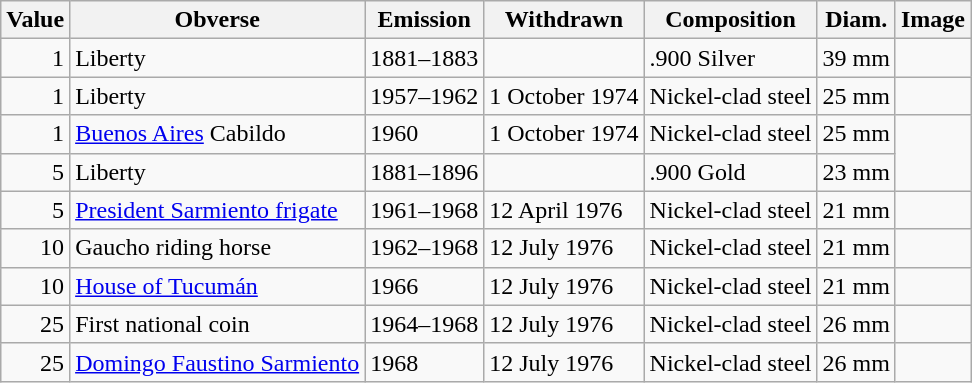<table class="wikitable">
<tr>
<th>Value</th>
<th>Obverse</th>
<th>Emission</th>
<th>Withdrawn</th>
<th>Composition</th>
<th>Diam.</th>
<th>Image</th>
</tr>
<tr>
<td align="right">1</td>
<td>Liberty</td>
<td>1881–1883</td>
<td></td>
<td>.900 Silver</td>
<td>39 mm</td>
</tr>
<tr>
<td align="right">1</td>
<td>Liberty</td>
<td>1957–1962</td>
<td>1 October 1974</td>
<td>Nickel-clad steel</td>
<td>25 mm</td>
<td></td>
</tr>
<tr>
<td align="right">1</td>
<td><a href='#'>Buenos Aires</a> Cabildo</td>
<td>1960</td>
<td>1 October 1974</td>
<td>Nickel-clad steel</td>
<td>25 mm</td>
</tr>
<tr>
<td align="right">5</td>
<td>Liberty</td>
<td>1881–1896</td>
<td></td>
<td>.900 Gold</td>
<td>23 mm</td>
</tr>
<tr>
<td align="right">5</td>
<td><a href='#'>President Sarmiento frigate</a></td>
<td>1961–1968</td>
<td>12 April 1976</td>
<td>Nickel-clad steel</td>
<td>21 mm</td>
<td></td>
</tr>
<tr>
<td align="right">10</td>
<td>Gaucho riding horse</td>
<td>1962–1968</td>
<td>12 July 1976</td>
<td>Nickel-clad steel</td>
<td>21 mm</td>
<td></td>
</tr>
<tr>
<td align="right">10</td>
<td><a href='#'>House of Tucumán</a></td>
<td>1966</td>
<td>12 July 1976</td>
<td>Nickel-clad steel</td>
<td>21 mm</td>
<td></td>
</tr>
<tr>
<td align="right">25</td>
<td>First national coin</td>
<td>1964–1968</td>
<td>12 July 1976</td>
<td>Nickel-clad steel</td>
<td>26 mm</td>
<td></td>
</tr>
<tr>
<td align="right">25</td>
<td><a href='#'>Domingo Faustino Sarmiento</a></td>
<td>1968</td>
<td>12 July 1976</td>
<td>Nickel-clad steel</td>
<td>26 mm</td>
<td></td>
</tr>
</table>
